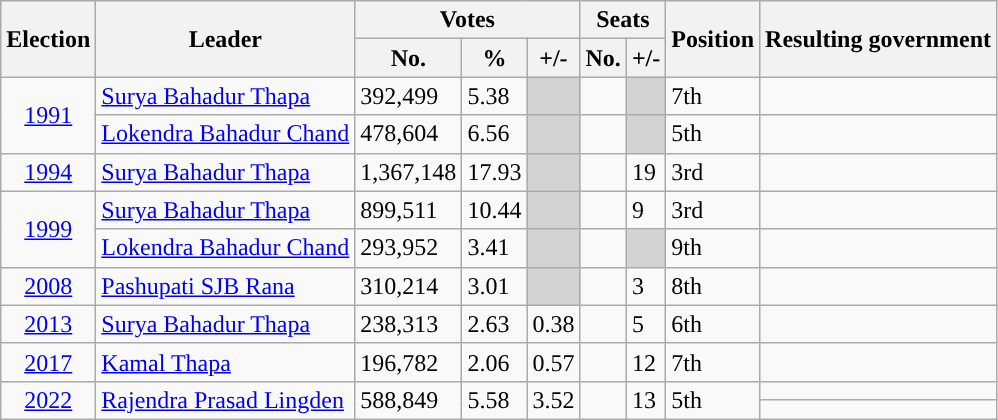<table class="wikitable">
<tr>
<th rowspan="2" style="background-color:">Election</th>
<th rowspan="2" style="background-color:">Leader</th>
<th colspan="3" style="background-color:">Votes</th>
<th colspan="2" style="background-color:">Seats</th>
<th rowspan="2" style="background-color:">Position</th>
<th rowspan="2" style="background-color:">Resulting government</th>
</tr>
<tr>
<th style="background-color:">No.</th>
<th style="background-color:">%</th>
<th style="background-color:">+/-</th>
<th style="background-color:">No.</th>
<th style="background-color:">+/-</th>
</tr>
<tr>
<td rowspan="2" style="text-align: center;"><a href='#'>1991</a></td>
<td><a href='#'>Surya Bahadur Thapa</a></td>
<td>392,499</td>
<td>5.38</td>
<td bgcolor="lightgray"></td>
<td style="text-align:center;"></td>
<td bgcolor="lightgray"></td>
<td>7th</td>
<td></td>
</tr>
<tr>
<td><a href='#'>Lokendra Bahadur Chand</a></td>
<td>478,604</td>
<td>6.56</td>
<td bgcolor="lightgray"></td>
<td style="text-align:center;"></td>
<td bgcolor="lightgray"></td>
<td>5th</td>
<td></td>
</tr>
<tr>
<td style="text-align: center;"><a href='#'>1994</a></td>
<td><a href='#'>Surya Bahadur Thapa</a></td>
<td>1,367,148</td>
<td>17.93</td>
<td bgcolor="lightgray"></td>
<td style="text-align:center;"></td>
<td> 19</td>
<td> 3rd</td>
<td></td>
</tr>
<tr>
<td rowspan="2" style="text-align: center;"><a href='#'>1999</a></td>
<td><a href='#'>Surya Bahadur Thapa</a></td>
<td>899,511</td>
<td>10.44</td>
<td bgcolor="lightgray"></td>
<td style="text-align:center;"></td>
<td> 9</td>
<td> 3rd</td>
<td></td>
</tr>
<tr>
<td><a href='#'>Lokendra Bahadur Chand</a></td>
<td>293,952</td>
<td>3.41</td>
<td bgcolor="lightgray"></td>
<td style="text-align:center;"></td>
<td bgcolor="lightgray"></td>
<td>9th</td>
<td></td>
</tr>
<tr>
<td style="text-align: center;"><a href='#'>2008</a></td>
<td><a href='#'>Pashupati SJB Rana</a></td>
<td>310,214</td>
<td>3.01</td>
<td bgcolor="lightgray"></td>
<td style="text-align:center;"></td>
<td> 3</td>
<td> 8th</td>
<td></td>
</tr>
<tr>
<td style="text-align: center;"><a href='#'>2013</a></td>
<td><a href='#'>Surya Bahadur Thapa</a></td>
<td>238,313</td>
<td>2.63</td>
<td>0.38</td>
<td style="text-align:center;"></td>
<td> 5</td>
<td> 6th</td>
<td></td>
</tr>
<tr>
<td style="text-align: center;"><a href='#'>2017</a></td>
<td><a href='#'>Kamal Thapa</a></td>
<td>196,782</td>
<td>2.06</td>
<td> 0.57</td>
<td style="text-align:center;"></td>
<td> 12</td>
<td> 7th</td>
<td></td>
</tr>
<tr>
<td rowspan="2" style="text-align: center;"><a href='#'>2022</a></td>
<td rowspan="2"><a href='#'>Rajendra Prasad Lingden</a></td>
<td rowspan="2">588,849</td>
<td rowspan="2">5.58</td>
<td rowspan="2"> 3.52</td>
<td rowspan="2"></td>
<td rowspan="2"> 13</td>
<td rowspan="2"> 5th</td>
<td></td>
</tr>
<tr>
<td></td>
</tr>
</table>
